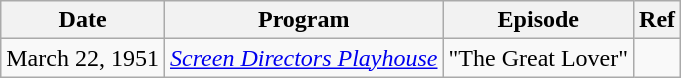<table class="wikitable">
<tr>
<th>Date</th>
<th>Program</th>
<th>Episode</th>
<th>Ref</th>
</tr>
<tr>
<td>March 22, 1951</td>
<td><em><a href='#'>Screen Directors Playhouse</a></em></td>
<td>"The Great Lover"</td>
<td></td>
</tr>
</table>
